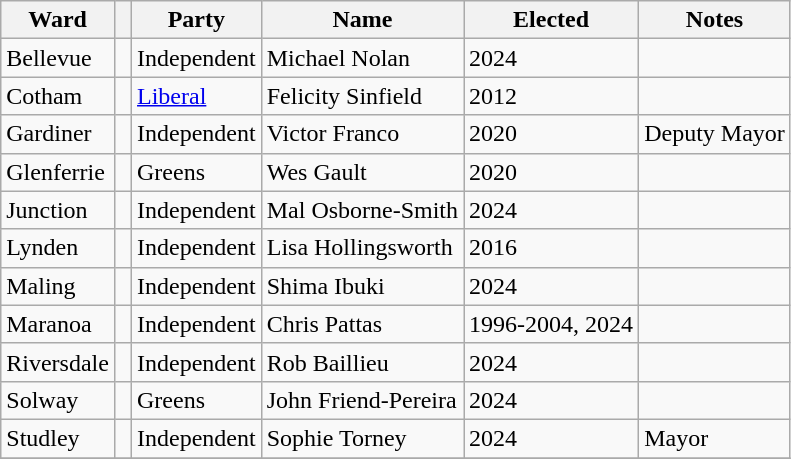<table class="wikitable">
<tr>
<th>Ward</th>
<th></th>
<th>Party</th>
<th>Name</th>
<th>Elected</th>
<th>Notes</th>
</tr>
<tr>
<td>Bellevue</td>
<td> </td>
<td>Independent</td>
<td>Michael Nolan</td>
<td>2024</td>
<td></td>
</tr>
<tr>
<td>Cotham</td>
<td> </td>
<td><a href='#'>Liberal</a></td>
<td>Felicity Sinfield</td>
<td>2012</td>
<td></td>
</tr>
<tr>
<td>Gardiner</td>
<td> </td>
<td>Independent</td>
<td>Victor Franco</td>
<td>2020</td>
<td>Deputy Mayor</td>
</tr>
<tr>
<td>Glenferrie</td>
<td> </td>
<td>Greens</td>
<td>Wes Gault</td>
<td>2020</td>
<td></td>
</tr>
<tr>
<td>Junction</td>
<td> </td>
<td>Independent</td>
<td>Mal Osborne-Smith</td>
<td>2024</td>
<td></td>
</tr>
<tr>
<td>Lynden</td>
<td> </td>
<td>Independent</td>
<td>Lisa Hollingsworth</td>
<td>2016</td>
<td></td>
</tr>
<tr>
<td>Maling</td>
<td> </td>
<td>Independent</td>
<td>Shima Ibuki</td>
<td>2024</td>
<td></td>
</tr>
<tr>
<td>Maranoa</td>
<td> </td>
<td>Independent</td>
<td>Chris Pattas</td>
<td>1996-2004, 2024</td>
<td></td>
</tr>
<tr>
<td>Riversdale</td>
<td> </td>
<td>Independent</td>
<td>Rob Baillieu</td>
<td>2024</td>
<td></td>
</tr>
<tr>
<td>Solway</td>
<td> </td>
<td>Greens</td>
<td>John Friend-Pereira</td>
<td>2024</td>
<td></td>
</tr>
<tr>
<td>Studley</td>
<td> </td>
<td>Independent</td>
<td>Sophie Torney</td>
<td>2024</td>
<td>Mayor</td>
</tr>
<tr>
</tr>
</table>
